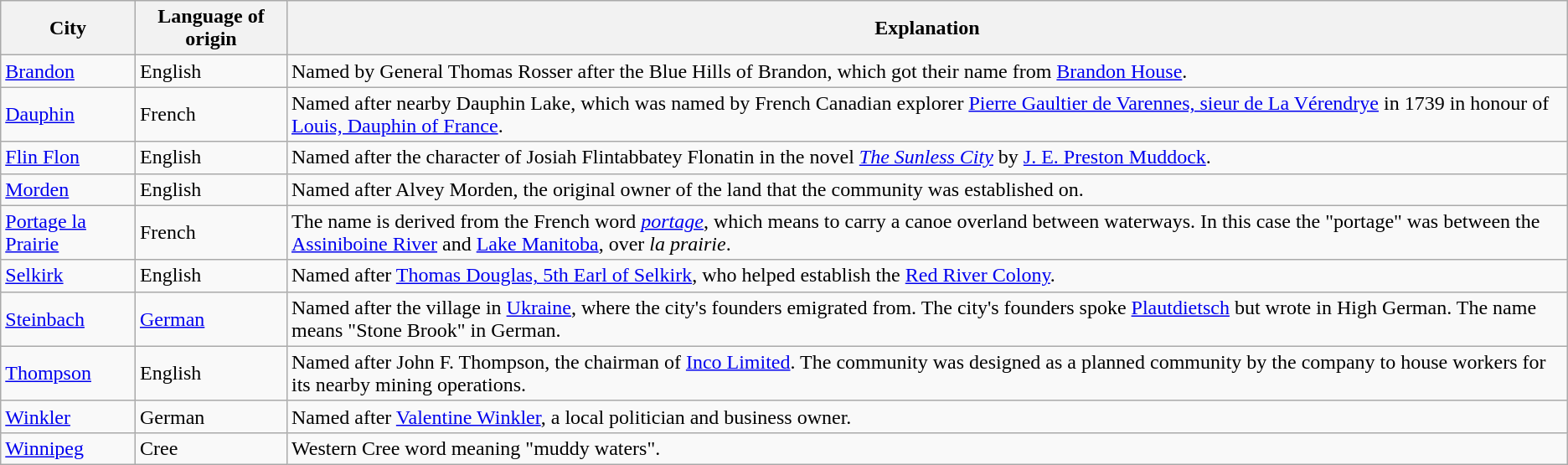<table class="wikitable sortable">
<tr>
<th>City</th>
<th>Language of origin</th>
<th>Explanation</th>
</tr>
<tr>
<td><a href='#'>Brandon</a></td>
<td>English</td>
<td>Named by General Thomas Rosser after the Blue Hills of Brandon, which got their name from <a href='#'>Brandon House</a>.</td>
</tr>
<tr>
<td><a href='#'>Dauphin</a></td>
<td>French</td>
<td>Named after nearby Dauphin Lake, which was named by French Canadian explorer <a href='#'>Pierre Gaultier de Varennes, sieur de La Vérendrye</a> in 1739 in honour of <a href='#'>Louis, Dauphin of France</a>.</td>
</tr>
<tr>
<td><a href='#'>Flin Flon</a></td>
<td>English</td>
<td>Named after the character of Josiah Flintabbatey Flonatin in the novel <em><a href='#'>The Sunless City</a></em> by <a href='#'>J. E. Preston Muddock</a>.</td>
</tr>
<tr>
<td><a href='#'>Morden</a></td>
<td>English</td>
<td>Named after Alvey Morden, the original owner of the land that the community was established on.</td>
</tr>
<tr>
<td><a href='#'>Portage la Prairie</a></td>
<td>French</td>
<td>The name is derived from the French word <em><a href='#'>portage</a></em>, which means to carry a canoe overland between waterways. In this case the "portage" was between the <a href='#'>Assiniboine River</a> and <a href='#'>Lake Manitoba</a>, over <em>la prairie</em>.</td>
</tr>
<tr>
<td><a href='#'>Selkirk</a></td>
<td>English</td>
<td>Named after <a href='#'>Thomas Douglas, 5th Earl of Selkirk</a>, who helped establish the <a href='#'>Red River Colony</a>.</td>
</tr>
<tr>
<td><a href='#'>Steinbach</a></td>
<td><a href='#'>German</a></td>
<td>Named after the village in <a href='#'>Ukraine</a>, where the city's founders emigrated from. The city's founders spoke <a href='#'>Plautdietsch</a> but wrote in High German. The name means "Stone Brook" in German.</td>
</tr>
<tr>
<td><a href='#'>Thompson</a></td>
<td>English</td>
<td>Named after John F. Thompson, the chairman of <a href='#'>Inco Limited</a>. The community was designed as a planned community by the company to house workers for its nearby mining operations.</td>
</tr>
<tr>
<td><a href='#'>Winkler</a></td>
<td>German</td>
<td>Named after <a href='#'>Valentine Winkler</a>, a local politician and business owner.</td>
</tr>
<tr>
<td><a href='#'>Winnipeg</a></td>
<td>Cree</td>
<td>Western Cree word meaning "muddy waters".</td>
</tr>
</table>
